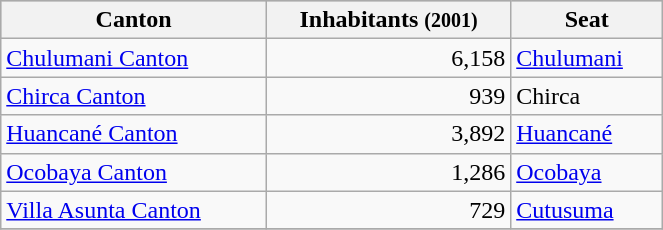<table class="wikitable" border="1" style="width:35%;" border="1">
<tr bgcolor=silver>
<th><strong>Canton</strong></th>
<th><strong>Inhabitants <small>(2001)</small></strong></th>
<th><strong>Seat</strong></th>
</tr>
<tr>
<td><a href='#'>Chulumani Canton</a></td>
<td align="right">6,158</td>
<td><a href='#'>Chulumani</a></td>
</tr>
<tr>
<td><a href='#'>Chirca Canton</a></td>
<td align="right">939</td>
<td>Chirca</td>
</tr>
<tr>
<td><a href='#'>Huancané Canton</a></td>
<td align="right">3,892</td>
<td><a href='#'>Huancané</a></td>
</tr>
<tr>
<td><a href='#'>Ocobaya Canton</a></td>
<td align="right">1,286</td>
<td><a href='#'>Ocobaya</a></td>
</tr>
<tr>
<td><a href='#'>Villa Asunta Canton</a></td>
<td align="right">729</td>
<td><a href='#'>Cutusuma</a></td>
</tr>
<tr>
</tr>
</table>
